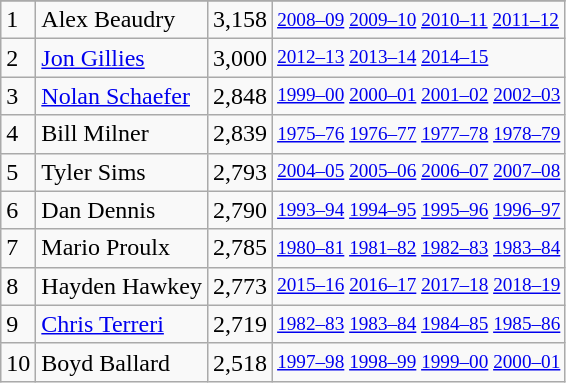<table class="wikitable">
<tr>
</tr>
<tr>
<td>1</td>
<td>Alex Beaudry</td>
<td>3,158</td>
<td style="font-size:80%;"><a href='#'>2008–09</a> <a href='#'>2009–10</a> <a href='#'>2010–11</a> <a href='#'>2011–12</a></td>
</tr>
<tr>
<td>2</td>
<td><a href='#'>Jon Gillies</a></td>
<td>3,000</td>
<td style="font-size:80%;"><a href='#'>2012–13</a> <a href='#'>2013–14</a> <a href='#'>2014–15</a></td>
</tr>
<tr>
<td>3</td>
<td><a href='#'>Nolan Schaefer</a></td>
<td>2,848</td>
<td style="font-size:80%;"><a href='#'>1999–00</a> <a href='#'>2000–01</a> <a href='#'>2001–02</a> <a href='#'>2002–03</a></td>
</tr>
<tr>
<td>4</td>
<td>Bill Milner</td>
<td>2,839</td>
<td style="font-size:80%;"><a href='#'>1975–76</a> <a href='#'>1976–77</a> <a href='#'>1977–78</a> <a href='#'>1978–79</a></td>
</tr>
<tr>
<td>5</td>
<td>Tyler Sims</td>
<td>2,793</td>
<td style="font-size:80%;"><a href='#'>2004–05</a> <a href='#'>2005–06</a> <a href='#'>2006–07</a> <a href='#'>2007–08</a></td>
</tr>
<tr>
<td>6</td>
<td>Dan Dennis</td>
<td>2,790</td>
<td style="font-size:80%;"><a href='#'>1993–94</a> <a href='#'>1994–95</a> <a href='#'>1995–96</a> <a href='#'>1996–97</a></td>
</tr>
<tr>
<td>7</td>
<td>Mario Proulx</td>
<td>2,785</td>
<td style="font-size:80%;"><a href='#'>1980–81</a> <a href='#'>1981–82</a> <a href='#'>1982–83</a> <a href='#'>1983–84</a></td>
</tr>
<tr>
<td>8</td>
<td>Hayden Hawkey</td>
<td>2,773</td>
<td style="font-size:80%;"><a href='#'>2015–16</a> <a href='#'>2016–17</a> <a href='#'>2017–18</a> <a href='#'>2018–19</a></td>
</tr>
<tr>
<td>9</td>
<td><a href='#'>Chris Terreri</a></td>
<td>2,719</td>
<td style="font-size:80%;"><a href='#'>1982–83</a> <a href='#'>1983–84</a> <a href='#'>1984–85</a> <a href='#'>1985–86</a></td>
</tr>
<tr>
<td>10</td>
<td>Boyd Ballard</td>
<td>2,518</td>
<td style="font-size:80%;"><a href='#'>1997–98</a> <a href='#'>1998–99</a> <a href='#'>1999–00</a> <a href='#'>2000–01</a></td>
</tr>
</table>
